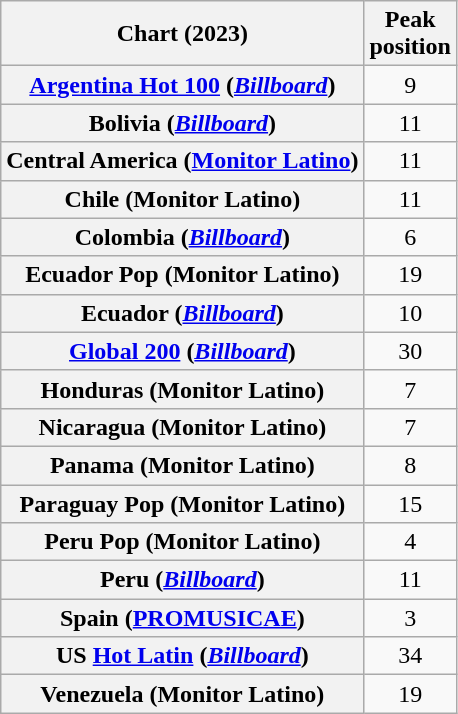<table class="wikitable sortable plainrowheaders" style="text-align:center">
<tr>
<th>Chart (2023)</th>
<th>Peak<br>position</th>
</tr>
<tr>
<th scope="row"><a href='#'>Argentina Hot 100</a> (<a href='#'><em>Billboard</em></a>)</th>
<td>9</td>
</tr>
<tr>
<th scope="row">Bolivia (<em><a href='#'>Billboard</a></em>)</th>
<td>11</td>
</tr>
<tr>
<th scope="row">Central America (<a href='#'>Monitor Latino</a>)</th>
<td>11</td>
</tr>
<tr>
<th scope="row">Chile (Monitor Latino)</th>
<td>11</td>
</tr>
<tr>
<th scope="row">Colombia (<em><a href='#'>Billboard</a></em>)</th>
<td>6</td>
</tr>
<tr>
<th scope="row">Ecuador Pop (Monitor Latino)</th>
<td>19</td>
</tr>
<tr>
<th scope="row">Ecuador (<em><a href='#'>Billboard</a></em>)</th>
<td>10</td>
</tr>
<tr>
<th scope="row"><a href='#'>Global 200</a> (<em><a href='#'>Billboard</a></em>)</th>
<td>30</td>
</tr>
<tr>
<th scope="row">Honduras (Monitor Latino)</th>
<td>7</td>
</tr>
<tr>
<th scope="row">Nicaragua (Monitor Latino)</th>
<td>7</td>
</tr>
<tr>
<th scope="row">Panama (Monitor Latino)</th>
<td>8</td>
</tr>
<tr>
<th scope="row">Paraguay Pop (Monitor Latino)</th>
<td>15</td>
</tr>
<tr>
<th scope="row">Peru Pop (Monitor Latino)</th>
<td>4</td>
</tr>
<tr>
<th scope="row">Peru (<em><a href='#'>Billboard</a></em>)</th>
<td>11</td>
</tr>
<tr>
<th scope="row">Spain (<a href='#'>PROMUSICAE</a>)</th>
<td>3</td>
</tr>
<tr>
<th scope="row">US <a href='#'>Hot Latin</a> (<em><a href='#'>Billboard</a></em>)</th>
<td>34</td>
</tr>
<tr>
<th scope="row">Venezuela (Monitor Latino)</th>
<td>19</td>
</tr>
</table>
